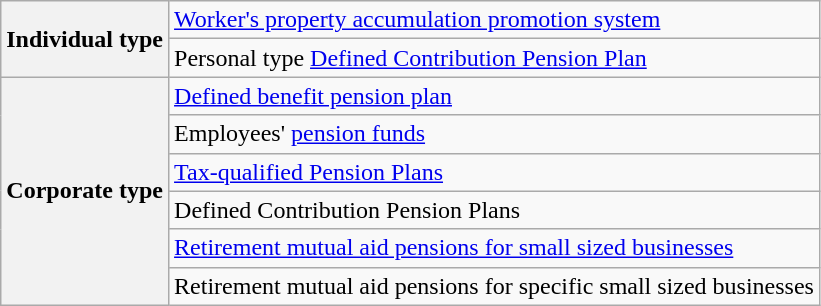<table class="wikitable">
<tr>
<th rowspan=2>Individual type</th>
<td><a href='#'>Worker's property accumulation promotion system</a></td>
</tr>
<tr>
<td>Personal type <a href='#'>Defined Contribution Pension Plan</a></td>
</tr>
<tr>
<th rowspan=7>Corporate type</th>
<td><a href='#'>Defined benefit pension plan</a></td>
</tr>
<tr>
<td>Employees' <a href='#'>pension funds</a></td>
</tr>
<tr>
<td><a href='#'>Tax-qualified Pension Plans</a></td>
</tr>
<tr>
<td>Defined Contribution Pension Plans</td>
</tr>
<tr>
<td><a href='#'>Retirement mutual aid pensions for small sized businesses</a></td>
</tr>
<tr>
<td>Retirement mutual aid pensions for specific small sized businesses</td>
</tr>
</table>
